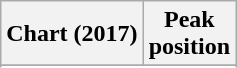<table class="wikitable sortable plainrowheaders" style="text-align:center">
<tr>
<th scope="col">Chart (2017)</th>
<th scope="col">Peak<br>position</th>
</tr>
<tr>
</tr>
<tr>
</tr>
<tr>
</tr>
<tr>
</tr>
<tr>
</tr>
<tr>
</tr>
<tr>
</tr>
<tr>
</tr>
</table>
